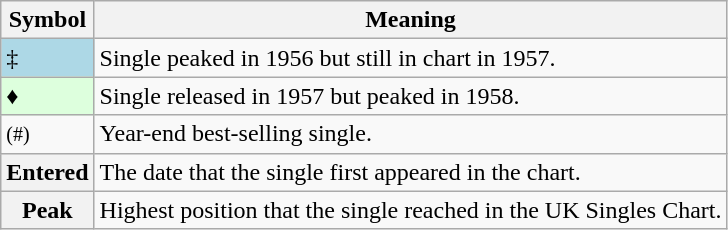<table Class="wikitable">
<tr>
<th>Symbol</th>
<th>Meaning</th>
</tr>
<tr>
<td bgcolor=lightblue>‡</td>
<td>Single peaked in 1956 but still in chart in 1957.</td>
</tr>
<tr>
<td bgcolor=#DDFFDD>♦</td>
<td>Single released in 1957 but peaked in 1958.</td>
</tr>
<tr>
<td><small>(#)</small></td>
<td>Year-end best-selling single.</td>
</tr>
<tr>
<th>Entered</th>
<td>The date that the single first appeared in the chart.</td>
</tr>
<tr>
<th>Peak</th>
<td>Highest position that the single reached in the UK Singles Chart.</td>
</tr>
</table>
